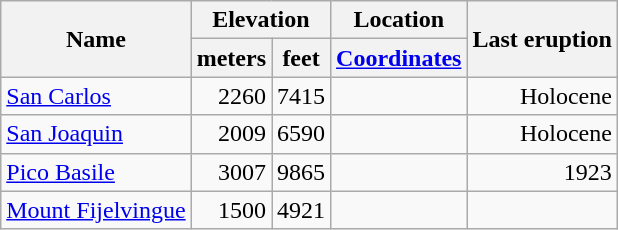<table class="wikitable">
<tr>
<th rowspan="2">Name</th>
<th colspan ="2">Elevation</th>
<th>Location</th>
<th rowspan="2">Last eruption</th>
</tr>
<tr>
<th>meters</th>
<th>feet</th>
<th><a href='#'>Coordinates</a></th>
</tr>
<tr align="right">
<td align="left"><a href='#'>San Carlos</a></td>
<td>2260</td>
<td>7415</td>
<td></td>
<td>Holocene</td>
</tr>
<tr align="right">
<td align="left"><a href='#'>San Joaquin</a></td>
<td>2009</td>
<td>6590</td>
<td></td>
<td>Holocene</td>
</tr>
<tr align="right">
<td align="left"><a href='#'>Pico Basile</a></td>
<td>3007</td>
<td>9865</td>
<td></td>
<td>1923</td>
</tr>
<tr align="right">
<td align="left"><a href='#'>Mount Fijelvingue</a></td>
<td>1500</td>
<td>4921</td>
<td></td>
<td></td>
</tr>
</table>
